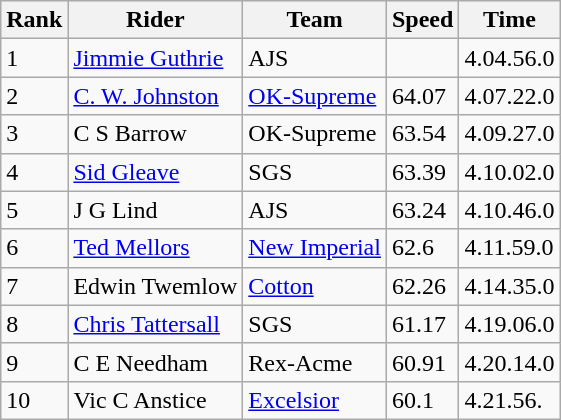<table class="wikitable">
<tr style="background:#efefef;">
<th>Rank</th>
<th>Rider</th>
<th>Team</th>
<th>Speed</th>
<th>Time</th>
</tr>
<tr>
<td>1</td>
<td> <a href='#'>Jimmie Guthrie</a></td>
<td>AJS</td>
<td></td>
<td>4.04.56.0</td>
</tr>
<tr>
<td>2</td>
<td> <a href='#'>C. W. Johnston</a></td>
<td><a href='#'>OK-Supreme</a></td>
<td>64.07</td>
<td>4.07.22.0</td>
</tr>
<tr>
<td>3</td>
<td> C S Barrow</td>
<td>OK-Supreme</td>
<td>63.54</td>
<td>4.09.27.0</td>
</tr>
<tr>
<td>4</td>
<td> <a href='#'>Sid Gleave</a></td>
<td>SGS</td>
<td>63.39</td>
<td>4.10.02.0</td>
</tr>
<tr>
<td>5</td>
<td> J G Lind</td>
<td>AJS</td>
<td>63.24</td>
<td>4.10.46.0</td>
</tr>
<tr>
<td>6</td>
<td> <a href='#'>Ted Mellors</a></td>
<td><a href='#'>New Imperial</a></td>
<td>62.6</td>
<td>4.11.59.0</td>
</tr>
<tr>
<td>7</td>
<td> Edwin Twemlow</td>
<td><a href='#'>Cotton</a></td>
<td>62.26</td>
<td>4.14.35.0</td>
</tr>
<tr>
<td>8</td>
<td> <a href='#'>Chris Tattersall</a></td>
<td>SGS</td>
<td>61.17</td>
<td>4.19.06.0</td>
</tr>
<tr>
<td>9</td>
<td> C E Needham</td>
<td>Rex-Acme</td>
<td>60.91</td>
<td>4.20.14.0</td>
</tr>
<tr>
<td>10</td>
<td> Vic C Anstice</td>
<td><a href='#'>Excelsior</a></td>
<td>60.1</td>
<td>4.21.56.</td>
</tr>
</table>
